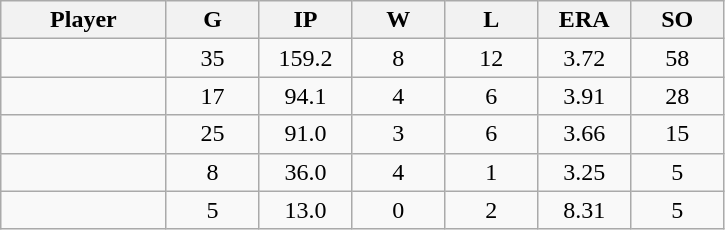<table class="wikitable sortable">
<tr>
<th bgcolor="#DDDDFF" width="16%">Player</th>
<th bgcolor="#DDDDFF" width="9%">G</th>
<th bgcolor="#DDDDFF" width="9%">IP</th>
<th bgcolor="#DDDDFF" width="9%">W</th>
<th bgcolor="#DDDDFF" width="9%">L</th>
<th bgcolor="#DDDDFF" width="9%">ERA</th>
<th bgcolor="#DDDDFF" width="9%">SO</th>
</tr>
<tr align="center">
<td></td>
<td>35</td>
<td>159.2</td>
<td>8</td>
<td>12</td>
<td>3.72</td>
<td>58</td>
</tr>
<tr align="center">
<td></td>
<td>17</td>
<td>94.1</td>
<td>4</td>
<td>6</td>
<td>3.91</td>
<td>28</td>
</tr>
<tr align="center">
<td></td>
<td>25</td>
<td>91.0</td>
<td>3</td>
<td>6</td>
<td>3.66</td>
<td>15</td>
</tr>
<tr align="center">
<td></td>
<td>8</td>
<td>36.0</td>
<td>4</td>
<td>1</td>
<td>3.25</td>
<td>5</td>
</tr>
<tr align="center">
<td></td>
<td>5</td>
<td>13.0</td>
<td>0</td>
<td>2</td>
<td>8.31</td>
<td>5</td>
</tr>
</table>
